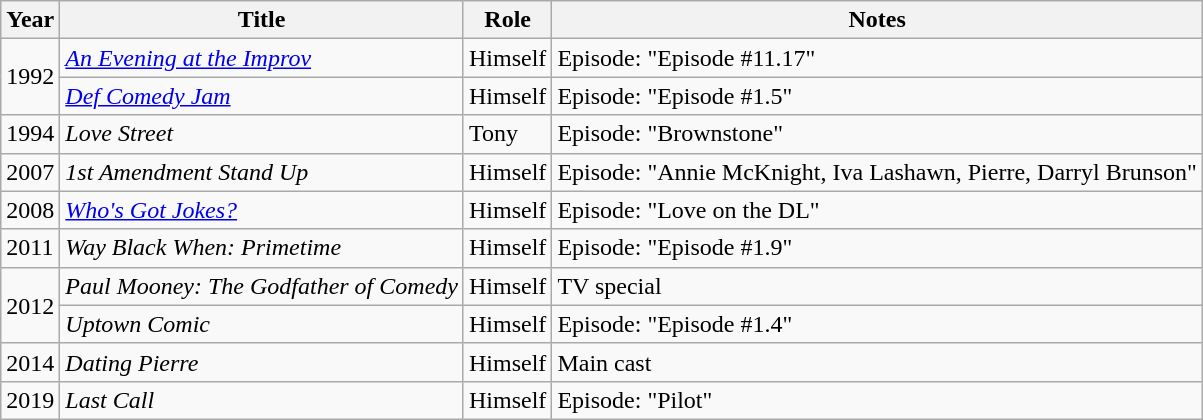<table class="wikitable plainrowheaders sortable" style="margin-right: 0;">
<tr>
<th scope="col">Year</th>
<th scope="col">Title</th>
<th scope="col">Role</th>
<th scope="col" class="unsortable">Notes</th>
</tr>
<tr>
<td rowspan=2>1992</td>
<td><em><a href='#'>An Evening at the Improv</a></em></td>
<td>Himself</td>
<td>Episode: "Episode #11.17"</td>
</tr>
<tr>
<td><em><a href='#'>Def Comedy Jam</a></em></td>
<td>Himself</td>
<td>Episode: "Episode #1.5"</td>
</tr>
<tr>
<td>1994</td>
<td><em>Love Street</em></td>
<td>Tony</td>
<td>Episode: "Brownstone"</td>
</tr>
<tr>
<td>2007</td>
<td><em>1st Amendment Stand Up</em></td>
<td>Himself</td>
<td>Episode: "Annie McKnight, Iva Lashawn, Pierre, Darryl Brunson"</td>
</tr>
<tr>
<td>2008</td>
<td><em><a href='#'>Who's Got Jokes?</a></em></td>
<td>Himself</td>
<td>Episode: "Love on the DL"</td>
</tr>
<tr>
<td>2011</td>
<td><em>Way Black When: Primetime</em></td>
<td>Himself</td>
<td>Episode: "Episode #1.9"</td>
</tr>
<tr>
<td rowspan=2>2012</td>
<td><em>Paul Mooney: The Godfather of Comedy</em></td>
<td>Himself</td>
<td>TV special</td>
</tr>
<tr>
<td><em>Uptown Comic</em></td>
<td>Himself</td>
<td>Episode: "Episode #1.4"</td>
</tr>
<tr>
<td>2014</td>
<td><em>Dating Pierre</em></td>
<td>Himself</td>
<td>Main cast</td>
</tr>
<tr>
<td>2019</td>
<td><em>Last Call</em></td>
<td>Himself</td>
<td>Episode: "Pilot"</td>
</tr>
</table>
